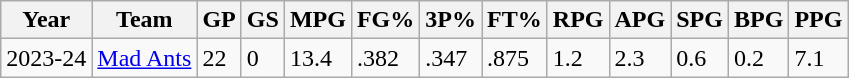<table class="wikitable sortable">
<tr>
<th>Year</th>
<th>Team</th>
<th>GP</th>
<th>GS</th>
<th>MPG</th>
<th>FG%</th>
<th>3P%</th>
<th>FT%</th>
<th>RPG</th>
<th>APG</th>
<th>SPG</th>
<th>BPG</th>
<th>PPG</th>
</tr>
<tr>
<td>2023-24</td>
<td><a href='#'>Mad Ants</a></td>
<td>22</td>
<td>0</td>
<td>13.4</td>
<td>.382</td>
<td>.347</td>
<td>.875</td>
<td>1.2</td>
<td>2.3</td>
<td>0.6</td>
<td>0.2</td>
<td>7.1</td>
</tr>
</table>
